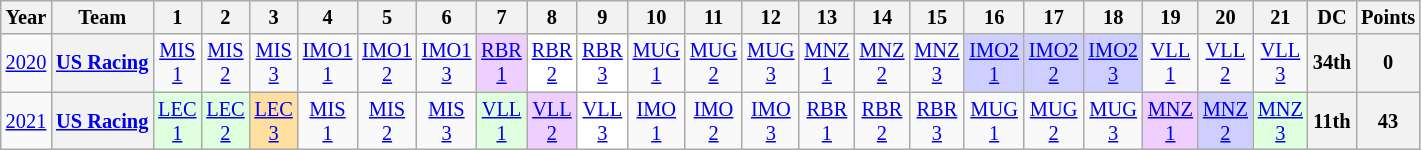<table class="wikitable" style="text-align:center; font-size:85%">
<tr>
<th>Year</th>
<th>Team</th>
<th>1</th>
<th>2</th>
<th>3</th>
<th>4</th>
<th>5</th>
<th>6</th>
<th>7</th>
<th>8</th>
<th>9</th>
<th>10</th>
<th>11</th>
<th>12</th>
<th>13</th>
<th>14</th>
<th>15</th>
<th>16</th>
<th>17</th>
<th>18</th>
<th>19</th>
<th>20</th>
<th>21</th>
<th>DC</th>
<th>Points</th>
</tr>
<tr>
<td><a href='#'>2020</a></td>
<th nowrap><a href='#'>US Racing</a></th>
<td style="background:#;"><a href='#'>MIS<br>1</a></td>
<td style="background:#;"><a href='#'>MIS<br>2</a></td>
<td style="background:#;"><a href='#'>MIS<br>3</a></td>
<td style="background:#;"><a href='#'>IMO1<br>1</a></td>
<td style="background:#;"><a href='#'>IMO1<br>2</a></td>
<td style="background:#;"><a href='#'>IMO1<br>3</a></td>
<td style="background:#EFCFFF;"><a href='#'>RBR<br>1</a><br></td>
<td style="background:#FFFFFF;"><a href='#'>RBR<br>2</a><br></td>
<td style="background:#FFFFFF;"><a href='#'>RBR<br>3</a><br></td>
<td style="background:#;"><a href='#'>MUG<br>1</a></td>
<td style="background:#;"><a href='#'>MUG<br>2</a></td>
<td style="background:#;"><a href='#'>MUG<br>3</a></td>
<td style="background:#;"><a href='#'>MNZ<br>1</a></td>
<td style="background:#;"><a href='#'>MNZ<br>2</a></td>
<td style="background:#;"><a href='#'>MNZ<br>3</a></td>
<td style="background:#CFCFFF;"><a href='#'>IMO2<br>1</a><br></td>
<td style="background:#CFCFFF;"><a href='#'>IMO2<br>2</a><br></td>
<td style="background:#CFCFFF;"><a href='#'>IMO2<br>3</a><br></td>
<td style="background:#;"><a href='#'>VLL<br>1</a></td>
<td style="background:#;"><a href='#'>VLL<br>2</a></td>
<td style="background:#;"><a href='#'>VLL<br>3</a></td>
<th>34th</th>
<th>0</th>
</tr>
<tr>
<td><a href='#'>2021</a></td>
<th nowrap><a href='#'>US Racing</a></th>
<td style="background:#DFFFDF;"><a href='#'>LEC<br>1</a><br></td>
<td style="background:#DFFFDF;"><a href='#'>LEC<br>2</a><br></td>
<td style="background:#FFDF9F;"><a href='#'>LEC<br>3</a><br></td>
<td style="background:#;"><a href='#'>MIS<br>1</a></td>
<td style="background:#;"><a href='#'>MIS<br>2</a></td>
<td style="background:#;"><a href='#'>MIS<br>3</a></td>
<td style="background:#DFFFDF;"><a href='#'>VLL<br>1</a><br></td>
<td style="background:#EFCFFF;"><a href='#'>VLL<br>2</a><br></td>
<td style="background:#FFFFFF;"><a href='#'>VLL<br>3</a><br></td>
<td style="background:#;"><a href='#'>IMO<br>1</a></td>
<td style="background:#;"><a href='#'>IMO<br>2</a></td>
<td style="background:#;"><a href='#'>IMO<br>3</a></td>
<td style="background:#;"><a href='#'>RBR<br>1</a></td>
<td style="background:#;"><a href='#'>RBR<br>2</a></td>
<td style="background:#;"><a href='#'>RBR<br>3</a></td>
<td style="background:#;"><a href='#'>MUG<br>1</a></td>
<td style="background:#;"><a href='#'>MUG<br>2</a></td>
<td style="background:#;"><a href='#'>MUG<br>3</a></td>
<td style="background:#EFCFFF;"><a href='#'>MNZ<br>1</a><br></td>
<td style="background:#CFCFFF;"><a href='#'>MNZ<br>2</a><br></td>
<td style="background:#DFFFDF;"><a href='#'>MNZ<br>3</a><br></td>
<th>11th</th>
<th>43</th>
</tr>
</table>
